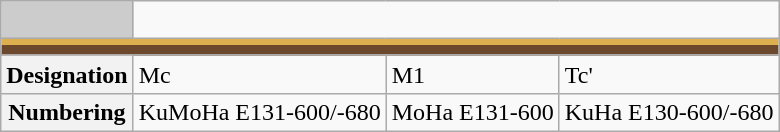<table class="wikitable">
<tr>
<td style="background-color:#ccc;"> </td>
<td colspan="3"></td>
</tr>
<tr style="line-height: 3.3px; background-color: #DDAF4E;">
<td colspan="4" style="padding:0; border:0;"> </td>
</tr>
<tr style="line-height: 6.7px; background-color: #6C482D;">
<td colspan="4" style="padding:0; border:0;"> </td>
</tr>
<tr>
<th>Designation</th>
<td>Mc</td>
<td>M1</td>
<td>Tc'</td>
</tr>
<tr>
<th>Numbering</th>
<td>KuMoHa E131-600/-680</td>
<td>MoHa E131-600</td>
<td>KuHa E130-600/-680</td>
</tr>
</table>
